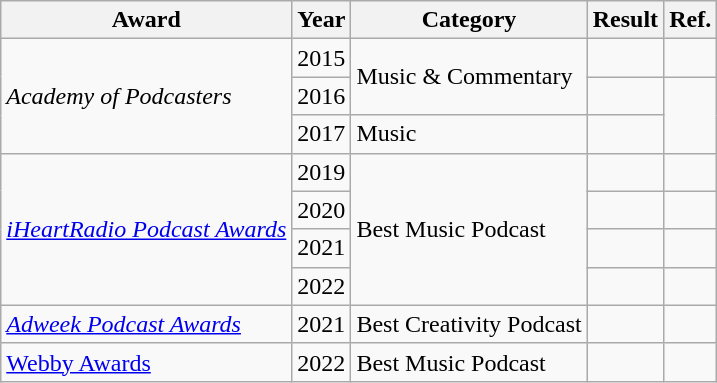<table class="wikitable sortable">
<tr>
<th>Award</th>
<th>Year</th>
<th>Category</th>
<th>Result</th>
<th>Ref.</th>
</tr>
<tr>
<td rowspan="3"><em>Academy of Podcasters</em></td>
<td>2015</td>
<td rowspan="2">Music & Commentary</td>
<td></td>
<td></td>
</tr>
<tr>
<td>2016</td>
<td></td>
<td rowspan="2"></td>
</tr>
<tr>
<td>2017</td>
<td>Music</td>
<td></td>
</tr>
<tr>
<td rowspan="4"><em><a href='#'>iHeartRadio Podcast Awards</a></em></td>
<td>2019</td>
<td rowspan="4">Best Music Podcast</td>
<td></td>
<td></td>
</tr>
<tr>
<td>2020</td>
<td></td>
<td></td>
</tr>
<tr>
<td>2021</td>
<td></td>
<td></td>
</tr>
<tr>
<td>2022</td>
<td></td>
<td></td>
</tr>
<tr>
<td><a href='#'><em>Adweek Podcast Awards</em></a></td>
<td>2021</td>
<td>Best Creativity Podcast</td>
<td></td>
<td></td>
</tr>
<tr>
<td><a href='#'>Webby Awards</a></td>
<td>2022</td>
<td rowspan="2">Best Music Podcast</td>
<td></td>
<td></td>
</tr>
</table>
